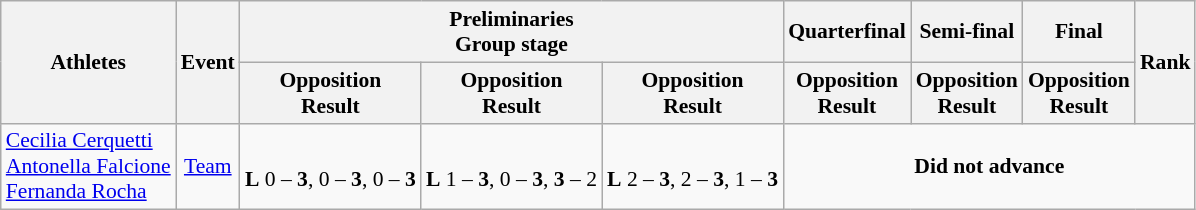<table class="wikitable" border="1" style="font-size:90%">
<tr>
<th rowspan=2>Athletes</th>
<th rowspan=2>Event</th>
<th colspan=3>Preliminaries<br>Group stage</th>
<th>Quarterfinal</th>
<th>Semi-final</th>
<th>Final</th>
<th rowspan=2>Rank</th>
</tr>
<tr>
<th>Opposition<br>Result</th>
<th>Opposition<br>Result</th>
<th>Opposition<br>Result</th>
<th>Opposition<br>Result</th>
<th>Opposition<br>Result</th>
<th>Opposition<br>Result</th>
</tr>
<tr>
<td><a href='#'>Cecilia Cerquetti</a><br><a href='#'>Antonella Falcione</a><br><a href='#'>Fernanda Rocha</a></td>
<td align=center><a href='#'>Team</a></td>
<td><br><strong>L</strong> 0 – <strong>3</strong>, 0 – <strong>3</strong>, 0 – <strong>3</strong></td>
<td><br><strong>L</strong> 1 – <strong>3</strong>, 0 – <strong>3</strong>, <strong>3</strong> – 2</td>
<td><br><strong>L</strong> 2 – <strong>3</strong>, 2 – <strong>3</strong>, 1 – <strong>3</strong></td>
<td align="center" colspan="7"><strong>Did not advance</strong></td>
</tr>
</table>
